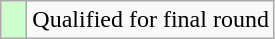<table class="wikitable">
<tr>
<td style="width:10px; background:#cfc"></td>
<td>Qualified for final round</td>
</tr>
</table>
